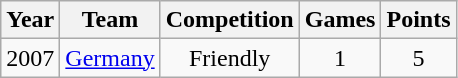<table class="wikitable">
<tr>
<th>Year</th>
<th>Team</th>
<th>Competition</th>
<th>Games</th>
<th>Points</th>
</tr>
<tr align="center">
<td>2007</td>
<td><a href='#'>Germany</a></td>
<td>Friendly</td>
<td>1</td>
<td>5</td>
</tr>
</table>
